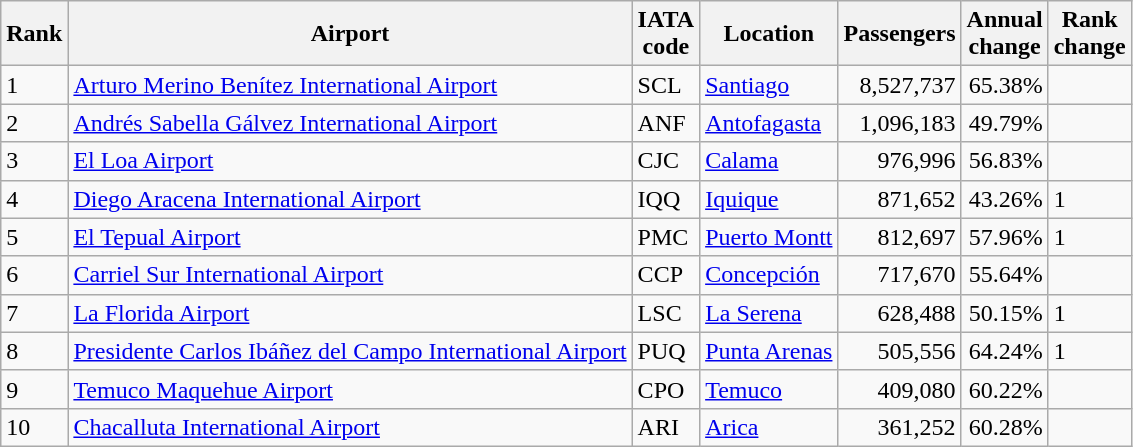<table class="wikitable sortable">
<tr>
<th>Rank</th>
<th>Airport</th>
<th>IATA<br>code</th>
<th>Location</th>
<th>Passengers</th>
<th data-sort-type="number">Annual<br>change</th>
<th>Rank<br>change</th>
</tr>
<tr>
<td>1</td>
<td><a href='#'>Arturo Merino Benítez International Airport</a></td>
<td>SCL</td>
<td><a href='#'>Santiago</a></td>
<td align="right">8,527,737</td>
<td align="right">65.38% </td>
<td></td>
</tr>
<tr>
<td>2</td>
<td><a href='#'>Andrés Sabella Gálvez International Airport</a></td>
<td>ANF</td>
<td><a href='#'>Antofagasta</a></td>
<td align="right">1,096,183</td>
<td align="right">49.79% </td>
<td></td>
</tr>
<tr>
<td>3</td>
<td><a href='#'>El Loa Airport</a></td>
<td>CJC</td>
<td><a href='#'>Calama</a></td>
<td align="right">976,996</td>
<td align="right">56.83% </td>
<td></td>
</tr>
<tr>
<td>4</td>
<td><a href='#'>Diego Aracena International Airport</a></td>
<td>IQQ</td>
<td><a href='#'>Iquique</a></td>
<td align="right">871,652</td>
<td align="right">43.26% </td>
<td>1</td>
</tr>
<tr>
<td>5</td>
<td><a href='#'>El Tepual Airport</a></td>
<td>PMC</td>
<td><a href='#'>Puerto Montt</a></td>
<td align="right">812,697</td>
<td align="right">57.96% </td>
<td>1</td>
</tr>
<tr>
<td>6</td>
<td><a href='#'>Carriel Sur International Airport</a></td>
<td>CCP</td>
<td><a href='#'>Concepción</a></td>
<td align="right">717,670</td>
<td align="right">55.64% </td>
<td></td>
</tr>
<tr>
<td>7</td>
<td><a href='#'>La Florida Airport</a></td>
<td>LSC</td>
<td><a href='#'>La Serena</a></td>
<td align="right">628,488</td>
<td align="right">50.15% </td>
<td>1</td>
</tr>
<tr>
<td>8</td>
<td><a href='#'>Presidente Carlos Ibáñez del Campo International Airport</a></td>
<td>PUQ</td>
<td><a href='#'>Punta Arenas</a></td>
<td align="right">505,556</td>
<td align="right">64.24% </td>
<td>1</td>
</tr>
<tr>
<td>9</td>
<td><a href='#'>Temuco Maquehue Airport</a></td>
<td>CPO</td>
<td><a href='#'>Temuco</a></td>
<td align="right">409,080</td>
<td align="right">60.22% </td>
<td></td>
</tr>
<tr>
<td>10</td>
<td><a href='#'>Chacalluta International Airport</a></td>
<td>ARI</td>
<td><a href='#'>Arica</a></td>
<td align="right">361,252</td>
<td align="right">60.28% </td>
<td></td>
</tr>
</table>
